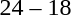<table style="text-align:center">
<tr>
<th width=200></th>
<th width=100></th>
<th width=200></th>
</tr>
<tr>
<td align=right><strong></strong></td>
<td>24 – 18</td>
<td align=left></td>
</tr>
</table>
